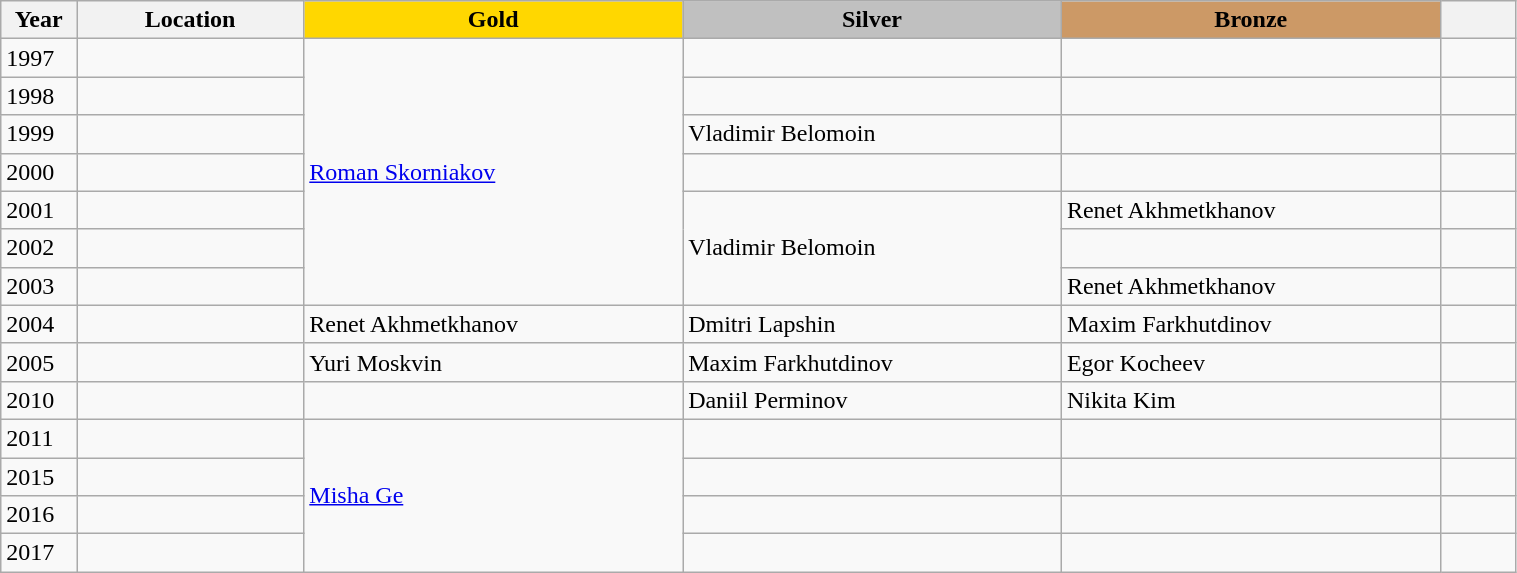<table class="wikitable unsortable" style="text-align:left; width:80%">
<tr>
<th scope="col" style="text-align:center; width:5%">Year</th>
<th scope="col" style="text-align:center; width:15%">Location</th>
<td scope="col" style="text-align:center; width:25%; background:gold"><strong>Gold</strong></td>
<td scope="col" style="text-align:center; width:25%; background:silver"><strong>Silver</strong></td>
<td scope="col" style="text-align:center; width:25%; background:#c96"><strong>Bronze</strong></td>
<th scope="col" style="text-align:center; width:5%"></th>
</tr>
<tr>
<td>1997</td>
<td></td>
<td rowspan="7"><a href='#'>Roman Skorniakov</a></td>
<td></td>
<td></td>
<td></td>
</tr>
<tr>
<td>1998</td>
<td></td>
<td></td>
<td></td>
<td></td>
</tr>
<tr>
<td>1999</td>
<td></td>
<td>Vladimir Belomoin</td>
<td></td>
<td></td>
</tr>
<tr>
<td>2000</td>
<td></td>
<td></td>
<td></td>
<td></td>
</tr>
<tr>
<td>2001</td>
<td></td>
<td rowspan="3">Vladimir Belomoin</td>
<td>Renet Akhmetkhanov</td>
<td></td>
</tr>
<tr>
<td>2002</td>
<td></td>
<td></td>
<td></td>
</tr>
<tr>
<td>2003</td>
<td></td>
<td>Renet Akhmetkhanov</td>
<td></td>
</tr>
<tr>
<td>2004</td>
<td></td>
<td>Renet Akhmetkhanov</td>
<td>Dmitri Lapshin</td>
<td>Maxim Farkhutdinov</td>
<td></td>
</tr>
<tr>
<td>2005</td>
<td></td>
<td>Yuri Moskvin</td>
<td>Maxim Farkhutdinov</td>
<td>Egor Kocheev</td>
<td></td>
</tr>
<tr>
<td>2010</td>
<td></td>
<td></td>
<td>Daniil Perminov</td>
<td>Nikita Kim</td>
<td></td>
</tr>
<tr>
<td>2011</td>
<td></td>
<td rowspan="4"><a href='#'>Misha Ge</a></td>
<td></td>
<td></td>
<td></td>
</tr>
<tr>
<td>2015</td>
<td></td>
<td></td>
<td></td>
<td></td>
</tr>
<tr>
<td>2016</td>
<td></td>
<td></td>
<td></td>
<td></td>
</tr>
<tr>
<td>2017</td>
<td></td>
<td></td>
<td></td>
<td></td>
</tr>
</table>
